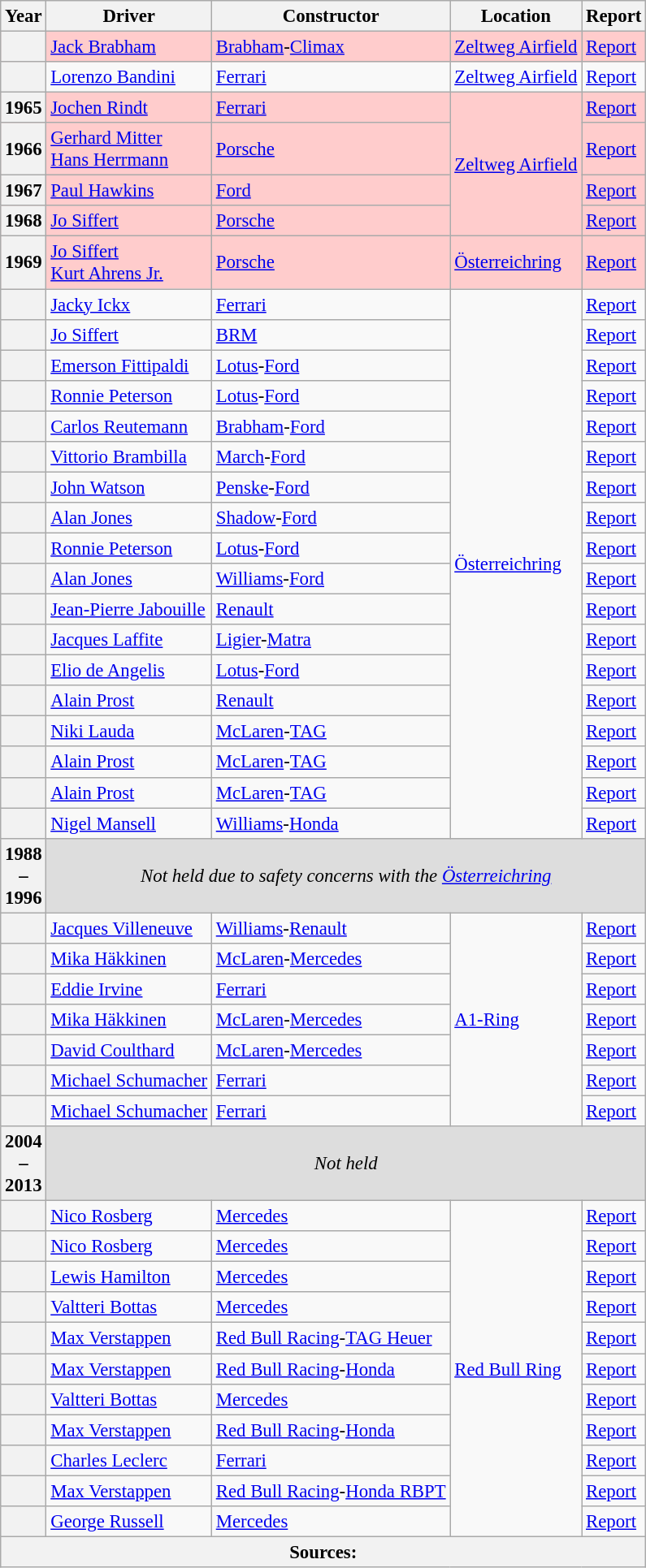<table class="wikitable" style="font-size: 95%;">
<tr>
<th>Year</th>
<th>Driver</th>
<th>Constructor</th>
<th>Location</th>
<th>Report</th>
</tr>
<tr style="background:#fcc;">
<th></th>
<td> <a href='#'>Jack Brabham</a></td>
<td><a href='#'>Brabham</a>-<a href='#'>Climax</a></td>
<td><a href='#'>Zeltweg Airfield</a></td>
<td><a href='#'>Report</a></td>
</tr>
<tr>
<th></th>
<td> <a href='#'>Lorenzo Bandini</a></td>
<td><a href='#'>Ferrari</a></td>
<td><a href='#'>Zeltweg Airfield</a></td>
<td><a href='#'>Report</a></td>
</tr>
<tr style="background:#fcc;">
<th>1965</th>
<td> <a href='#'>Jochen Rindt</a></td>
<td><a href='#'>Ferrari</a></td>
<td rowspan="4"><a href='#'>Zeltweg Airfield</a></td>
<td><a href='#'>Report</a></td>
</tr>
<tr |- style="background:#fcc;">
<th>1966</th>
<td> <a href='#'>Gerhard Mitter</a><br> <a href='#'>Hans Herrmann</a></td>
<td><a href='#'>Porsche</a></td>
<td><a href='#'>Report</a></td>
</tr>
<tr |- style="background:#fcc;">
<th>1967</th>
<td> <a href='#'>Paul Hawkins</a></td>
<td><a href='#'>Ford</a></td>
<td><a href='#'>Report</a></td>
</tr>
<tr |- style="background:#fcc;">
<th>1968</th>
<td> <a href='#'>Jo Siffert</a></td>
<td><a href='#'>Porsche</a></td>
<td><a href='#'>Report</a></td>
</tr>
<tr |- style="background:#fcc;">
<th>1969</th>
<td> <a href='#'>Jo Siffert</a><br> <a href='#'>Kurt Ahrens Jr.</a></td>
<td><a href='#'>Porsche</a></td>
<td><a href='#'>Österreichring</a></td>
<td><a href='#'>Report</a></td>
</tr>
<tr>
<th></th>
<td> <a href='#'>Jacky Ickx</a></td>
<td><a href='#'>Ferrari</a></td>
<td rowspan="18"><a href='#'>Österreichring</a></td>
<td><a href='#'>Report</a></td>
</tr>
<tr>
<th></th>
<td> <a href='#'>Jo Siffert</a></td>
<td><a href='#'>BRM</a></td>
<td><a href='#'>Report</a></td>
</tr>
<tr>
<th></th>
<td> <a href='#'>Emerson Fittipaldi</a></td>
<td><a href='#'>Lotus</a>-<a href='#'>Ford</a></td>
<td><a href='#'>Report</a></td>
</tr>
<tr>
<th></th>
<td> <a href='#'>Ronnie Peterson</a></td>
<td><a href='#'>Lotus</a>-<a href='#'>Ford</a></td>
<td><a href='#'>Report</a></td>
</tr>
<tr>
<th></th>
<td> <a href='#'>Carlos Reutemann</a></td>
<td><a href='#'>Brabham</a>-<a href='#'>Ford</a></td>
<td><a href='#'>Report</a></td>
</tr>
<tr>
<th></th>
<td> <a href='#'>Vittorio Brambilla</a></td>
<td><a href='#'>March</a>-<a href='#'>Ford</a></td>
<td><a href='#'>Report</a></td>
</tr>
<tr>
<th></th>
<td> <a href='#'>John Watson</a></td>
<td><a href='#'>Penske</a>-<a href='#'>Ford</a></td>
<td><a href='#'>Report</a></td>
</tr>
<tr>
<th></th>
<td> <a href='#'>Alan Jones</a></td>
<td><a href='#'>Shadow</a>-<a href='#'>Ford</a></td>
<td><a href='#'>Report</a></td>
</tr>
<tr>
<th></th>
<td> <a href='#'>Ronnie Peterson</a></td>
<td><a href='#'>Lotus</a>-<a href='#'>Ford</a></td>
<td><a href='#'>Report</a></td>
</tr>
<tr>
<th></th>
<td> <a href='#'>Alan Jones</a></td>
<td><a href='#'>Williams</a>-<a href='#'>Ford</a></td>
<td><a href='#'>Report</a></td>
</tr>
<tr>
<th></th>
<td> <a href='#'>Jean-Pierre Jabouille</a></td>
<td><a href='#'>Renault</a></td>
<td><a href='#'>Report</a></td>
</tr>
<tr>
<th></th>
<td> <a href='#'>Jacques Laffite</a></td>
<td><a href='#'>Ligier</a>-<a href='#'>Matra</a></td>
<td><a href='#'>Report</a></td>
</tr>
<tr>
<th></th>
<td> <a href='#'>Elio de Angelis</a></td>
<td><a href='#'>Lotus</a>-<a href='#'>Ford</a></td>
<td><a href='#'>Report</a></td>
</tr>
<tr>
<th></th>
<td> <a href='#'>Alain Prost</a></td>
<td><a href='#'>Renault</a></td>
<td><a href='#'>Report</a></td>
</tr>
<tr>
<th></th>
<td> <a href='#'>Niki Lauda</a></td>
<td><a href='#'>McLaren</a>-<a href='#'>TAG</a></td>
<td><a href='#'>Report</a></td>
</tr>
<tr>
<th></th>
<td> <a href='#'>Alain Prost</a></td>
<td><a href='#'>McLaren</a>-<a href='#'>TAG</a></td>
<td><a href='#'>Report</a></td>
</tr>
<tr>
<th></th>
<td> <a href='#'>Alain Prost</a></td>
<td><a href='#'>McLaren</a>-<a href='#'>TAG</a></td>
<td><a href='#'>Report</a></td>
</tr>
<tr>
<th></th>
<td> <a href='#'>Nigel Mansell</a></td>
<td><a href='#'>Williams</a>-<a href='#'>Honda</a></td>
<td><a href='#'>Report</a></td>
</tr>
<tr style="background:#ddd;">
<th>1988<br>–<br>1996</th>
<td align=center colspan=4><em>Not held due to safety concerns with the <a href='#'>Österreichring</a></em></td>
</tr>
<tr>
<th></th>
<td> <a href='#'>Jacques Villeneuve</a></td>
<td><a href='#'>Williams</a>-<a href='#'>Renault</a></td>
<td rowspan="7"><a href='#'>A1-Ring</a></td>
<td><a href='#'>Report</a></td>
</tr>
<tr>
<th></th>
<td> <a href='#'>Mika Häkkinen</a></td>
<td><a href='#'>McLaren</a>-<a href='#'>Mercedes</a></td>
<td><a href='#'>Report</a></td>
</tr>
<tr>
<th></th>
<td> <a href='#'>Eddie Irvine</a></td>
<td><a href='#'>Ferrari</a></td>
<td><a href='#'>Report</a></td>
</tr>
<tr>
<th></th>
<td> <a href='#'>Mika Häkkinen</a></td>
<td><a href='#'>McLaren</a>-<a href='#'>Mercedes</a></td>
<td><a href='#'>Report</a></td>
</tr>
<tr>
<th></th>
<td> <a href='#'>David Coulthard</a></td>
<td><a href='#'>McLaren</a>-<a href='#'>Mercedes</a></td>
<td><a href='#'>Report</a></td>
</tr>
<tr>
<th></th>
<td> <a href='#'>Michael Schumacher</a></td>
<td><a href='#'>Ferrari</a></td>
<td><a href='#'>Report</a></td>
</tr>
<tr>
<th></th>
<td> <a href='#'>Michael Schumacher</a></td>
<td><a href='#'>Ferrari</a></td>
<td><a href='#'>Report</a></td>
</tr>
<tr style="background:#ddd;">
<th>2004<br>–<br>2013</th>
<td align=center colspan=4><em>Not held</em></td>
</tr>
<tr>
<th></th>
<td> <a href='#'>Nico Rosberg</a></td>
<td><a href='#'>Mercedes</a></td>
<td rowspan="11"><a href='#'>Red Bull Ring</a></td>
<td><a href='#'>Report</a></td>
</tr>
<tr>
<th></th>
<td> <a href='#'>Nico Rosberg</a></td>
<td><a href='#'>Mercedes</a></td>
<td><a href='#'>Report</a></td>
</tr>
<tr>
<th></th>
<td> <a href='#'>Lewis Hamilton</a></td>
<td><a href='#'>Mercedes</a></td>
<td><a href='#'>Report</a></td>
</tr>
<tr>
<th></th>
<td> <a href='#'>Valtteri Bottas</a></td>
<td><a href='#'>Mercedes</a></td>
<td><a href='#'>Report</a></td>
</tr>
<tr>
<th></th>
<td> <a href='#'>Max Verstappen</a></td>
<td><a href='#'>Red Bull Racing</a>-<a href='#'>TAG Heuer</a></td>
<td><a href='#'>Report</a></td>
</tr>
<tr>
<th></th>
<td> <a href='#'>Max Verstappen</a></td>
<td><a href='#'>Red Bull Racing</a>-<a href='#'>Honda</a></td>
<td><a href='#'>Report</a></td>
</tr>
<tr>
<th></th>
<td> <a href='#'>Valtteri Bottas</a></td>
<td><a href='#'>Mercedes</a></td>
<td><a href='#'>Report</a></td>
</tr>
<tr>
<th></th>
<td> <a href='#'>Max Verstappen</a></td>
<td><a href='#'>Red Bull Racing</a>-<a href='#'>Honda</a></td>
<td><a href='#'>Report</a></td>
</tr>
<tr>
<th></th>
<td> <a href='#'>Charles Leclerc</a></td>
<td><a href='#'>Ferrari</a></td>
<td><a href='#'>Report</a></td>
</tr>
<tr>
<th></th>
<td> <a href='#'>Max Verstappen</a></td>
<td><a href='#'>Red Bull Racing</a>-<a href='#'>Honda RBPT</a></td>
<td><a href='#'>Report</a></td>
</tr>
<tr>
<th></th>
<td> <a href='#'>George Russell</a></td>
<td><a href='#'>Mercedes</a></td>
<td><a href='#'>Report</a></td>
</tr>
<tr>
<th colspan=5>Sources:</th>
</tr>
</table>
